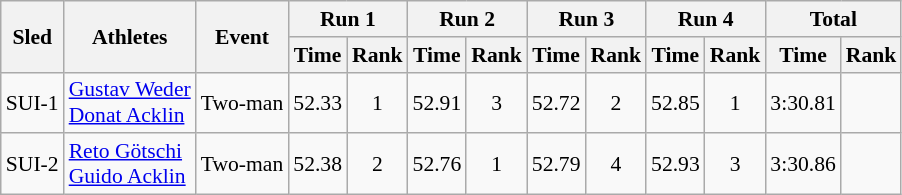<table class="wikitable" border="1" style="font-size:90%">
<tr>
<th rowspan="2">Sled</th>
<th rowspan="2">Athletes</th>
<th rowspan="2">Event</th>
<th colspan="2">Run 1</th>
<th colspan="2">Run 2</th>
<th colspan="2">Run 3</th>
<th colspan="2">Run 4</th>
<th colspan="2">Total</th>
</tr>
<tr>
<th>Time</th>
<th>Rank</th>
<th>Time</th>
<th>Rank</th>
<th>Time</th>
<th>Rank</th>
<th>Time</th>
<th>Rank</th>
<th>Time</th>
<th>Rank</th>
</tr>
<tr>
<td align="center">SUI-1</td>
<td><a href='#'>Gustav Weder</a><br><a href='#'>Donat Acklin</a></td>
<td>Two-man</td>
<td align="center">52.33</td>
<td align="center">1</td>
<td align="center">52.91</td>
<td align="center">3</td>
<td align="center">52.72</td>
<td align="center">2</td>
<td align="center">52.85</td>
<td align="center">1</td>
<td align="center">3:30.81</td>
<td align="center"></td>
</tr>
<tr>
<td align="center">SUI-2</td>
<td><a href='#'>Reto Götschi</a><br><a href='#'>Guido Acklin</a></td>
<td>Two-man</td>
<td align="center">52.38</td>
<td align="center">2</td>
<td align="center">52.76</td>
<td align="center">1</td>
<td align="center">52.79</td>
<td align="center">4</td>
<td align="center">52.93</td>
<td align="center">3</td>
<td align="center">3:30.86</td>
<td align="center"></td>
</tr>
</table>
